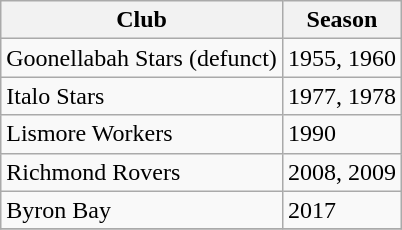<table class="wikitable">
<tr>
<th>Club</th>
<th>Season</th>
</tr>
<tr>
<td>Goonellabah Stars (defunct)</td>
<td>1955, 1960</td>
</tr>
<tr>
<td>Italo Stars</td>
<td>1977, 1978</td>
</tr>
<tr>
<td>Lismore Workers</td>
<td>1990</td>
</tr>
<tr>
<td>Richmond Rovers</td>
<td>2008, 2009</td>
</tr>
<tr>
<td>Byron Bay</td>
<td>2017</td>
</tr>
<tr>
</tr>
</table>
